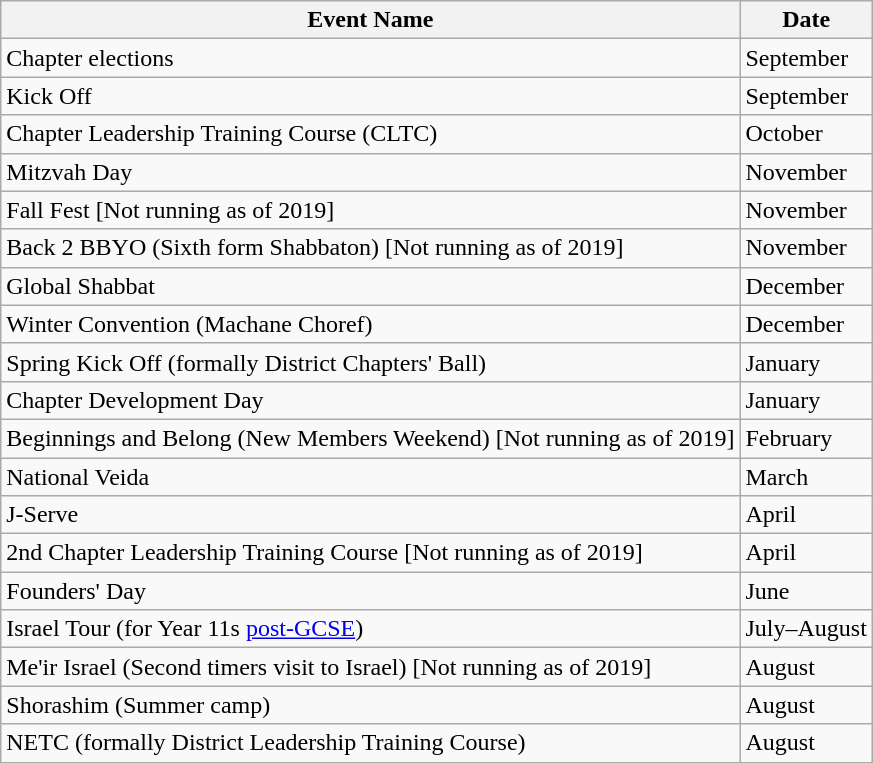<table class="wikitable" border="1">
<tr>
<th>Event Name</th>
<th>Date</th>
</tr>
<tr>
<td>Chapter elections</td>
<td>September</td>
</tr>
<tr>
<td>Kick Off</td>
<td>September</td>
</tr>
<tr>
<td>Chapter Leadership Training Course (CLTC)</td>
<td>October</td>
</tr>
<tr>
<td>Mitzvah Day</td>
<td>November</td>
</tr>
<tr>
<td>Fall Fest [Not running as of 2019]</td>
<td>November</td>
</tr>
<tr>
<td>Back 2 BBYO (Sixth form Shabbaton) [Not running as of 2019]</td>
<td>November</td>
</tr>
<tr>
<td>Global Shabbat</td>
<td>December</td>
</tr>
<tr>
<td>Winter Convention (Machane Choref)</td>
<td>December</td>
</tr>
<tr>
<td>Spring Kick Off (formally District Chapters' Ball)</td>
<td>January</td>
</tr>
<tr>
<td>Chapter Development Day</td>
<td>January</td>
</tr>
<tr>
<td>Beginnings and Belong (New Members Weekend) [Not running as of 2019]</td>
<td>February</td>
</tr>
<tr>
<td>National Veida</td>
<td>March</td>
</tr>
<tr>
<td>J-Serve</td>
<td>April</td>
</tr>
<tr>
<td>2nd Chapter Leadership Training Course [Not running as of 2019]</td>
<td>April</td>
</tr>
<tr>
<td>Founders' Day</td>
<td>June</td>
</tr>
<tr>
<td>Israel Tour (for Year 11s <a href='#'>post-GCSE</a>)</td>
<td>July–August</td>
</tr>
<tr>
<td>Me'ir Israel (Second timers visit to Israel) [Not running as of 2019]</td>
<td>August</td>
</tr>
<tr>
<td>Shorashim (Summer camp)</td>
<td>August</td>
</tr>
<tr>
<td>NETC (formally District Leadership Training Course)</td>
<td>August</td>
</tr>
</table>
